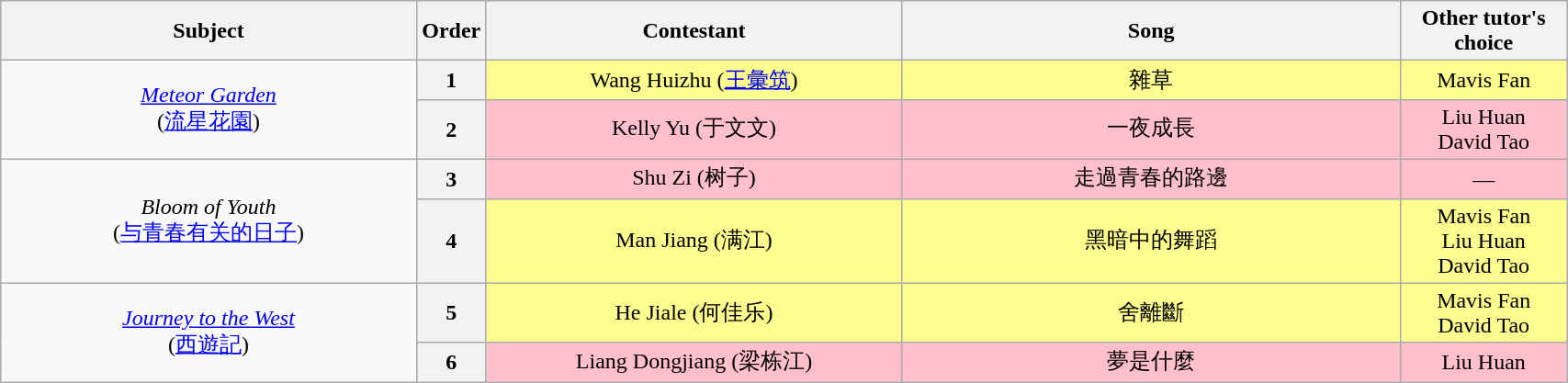<table class="wikitable" style="text-align:center;width:90%;">
<tr>
<th width="25%">Subject</th>
<th width="1%">Order</th>
<th width="25%">Contestant</th>
<th width="30%">Song</th>
<th width="10%">Other tutor's choice</th>
</tr>
<tr>
<td rowspan="2"><em><a href='#'>Meteor Garden</a></em><br>(<a href='#'>流星花園</a>)</td>
<th>1</th>
<td style="background:#FDFC8F;">Wang Huizhu (<a href='#'>王彙筑</a>)</td>
<td style="background:#FDFC8F;">雜草<br></td>
<td style="background:#FDFC8F;">Mavis Fan</td>
</tr>
<tr>
<th>2</th>
<td style="background:pink;">Kelly Yu (于文文)</td>
<td style="background:pink;">一夜成長<br></td>
<td style="background:pink;">Liu Huan<br>David Tao</td>
</tr>
<tr>
<td rowspan="2"><em>Bloom of Youth</em><br>(<a href='#'>与青春有关的日子</a>)</td>
<th>3</th>
<td style="background:pink;">Shu Zi (树子)</td>
<td style="background:pink;">走過青春的路邊<br></td>
<td style="background:pink;">—</td>
</tr>
<tr>
<th>4</th>
<td style="background:#FDFC8F;">Man Jiang (满江)</td>
<td style="background:#FDFC8F;">黑暗中的舞蹈<br></td>
<td style="background:#FDFC8F;">Mavis Fan<br>Liu Huan<br>David Tao</td>
</tr>
<tr>
<td rowspan="2"><em><a href='#'>Journey to the West</a></em><br>(<a href='#'>西遊記</a>)</td>
<th>5</th>
<td style="background:#FDFC8F;">He Jiale (何佳乐)</td>
<td style="background:#FDFC8F;">舍離斷<br></td>
<td style="background:#FDFC8F;">Mavis Fan<br>David Tao</td>
</tr>
<tr>
<th>6</th>
<td style="background:pink;">Liang Dongjiang (梁栋江)</td>
<td style="background:pink;">夢是什麼<br></td>
<td style="background:pink;">Liu Huan</td>
</tr>
</table>
